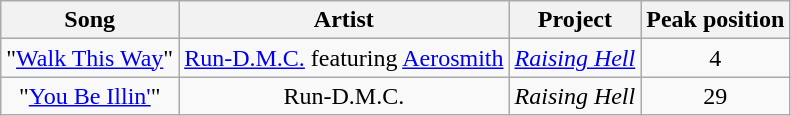<table class="wikitable sortable plainrowheaders" style="text-align:center;">
<tr>
<th scope="col">Song</th>
<th scope="col">Artist</th>
<th scope="col">Project</th>
<th scope="col">Peak position</th>
</tr>
<tr>
<td>"<a href='#'>Walk This Way</a>"</td>
<td><a href='#'>Run-D.M.C.</a> featuring <a href='#'>Aerosmith</a></td>
<td><em><a href='#'>Raising Hell</a></em></td>
<td>4</td>
</tr>
<tr>
<td>"<a href='#'>You Be Illin'</a>"</td>
<td>Run-D.M.C.</td>
<td><em>Raising Hell</em></td>
<td>29</td>
</tr>
</table>
